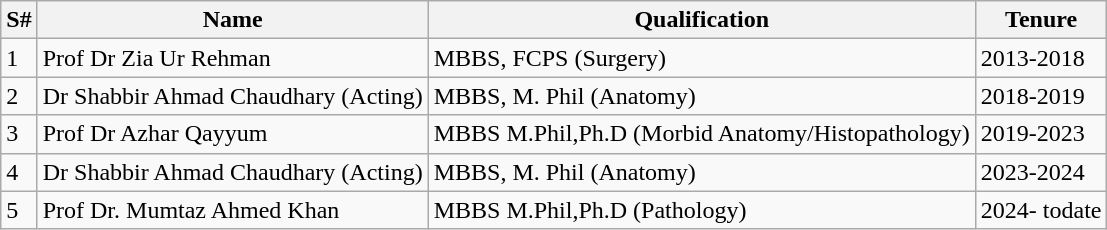<table class="wikitable">
<tr>
<th>S#</th>
<th>Name</th>
<th>Qualification</th>
<th>Tenure</th>
</tr>
<tr>
<td>1</td>
<td>Prof Dr Zia Ur Rehman</td>
<td>MBBS, FCPS (Surgery)</td>
<td>2013-2018</td>
</tr>
<tr>
<td>2</td>
<td>Dr Shabbir Ahmad Chaudhary  (Acting)</td>
<td>MBBS, M. Phil (Anatomy)</td>
<td>2018-2019</td>
</tr>
<tr>
<td>3</td>
<td>Prof Dr Azhar Qayyum</td>
<td>MBBS M.Phil,Ph.D (Morbid Anatomy/Histopathology)</td>
<td>2019-2023</td>
</tr>
<tr>
<td>4</td>
<td>Dr Shabbir Ahmad Chaudhary  (Acting)</td>
<td>MBBS, M. Phil (Anatomy)</td>
<td>2023-2024</td>
</tr>
<tr>
<td>5</td>
<td>Prof Dr. Mumtaz Ahmed Khan</td>
<td>MBBS M.Phil,Ph.D (Pathology)</td>
<td>2024- todate</td>
</tr>
</table>
